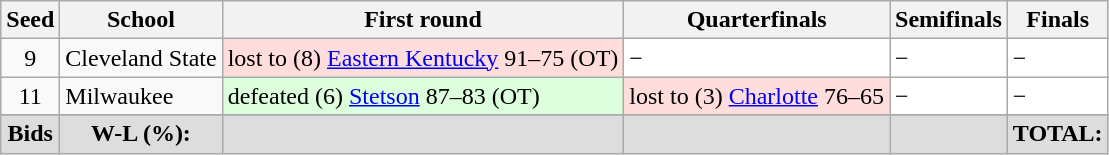<table class="sortable wikitable" style="white-space:nowrap; font-size:100%;">
<tr>
<th>Seed</th>
<th>School</th>
<th>First round</th>
<th>Quarterfinals</th>
<th>Semifinals</th>
<th>Finals</th>
</tr>
<tr>
<td align=center>9</td>
<td>Cleveland State</td>
<td style="background:#ffdddd;">lost to (8) <a href='#'>Eastern Kentucky</a> 91–75 (OT)</td>
<td style="background:#fff;">−</td>
<td style="background:#fff;">−</td>
<td style="background:#fff;">−</td>
</tr>
<tr>
<td align=center>11</td>
<td>Milwaukee</td>
<td style="background:#ddffdd;">defeated (6) <a href='#'>Stetson</a> 87–83 (OT)</td>
<td style="background:#ffdddd;">lost to (3) <a href='#'>Charlotte</a> 76–65</td>
<td style="background:#fff;">−</td>
<td style="background:#fff;">−</td>
</tr>
<tr>
</tr>
<tr class="sortbottom" style="text-align:center; background:#ddd;">
<td><strong>Bids</strong></td>
<td><strong>W-L (%):</strong></td>
<td></td>
<td></td>
<td></td>
<td><strong>TOTAL:</strong> </td>
</tr>
</table>
